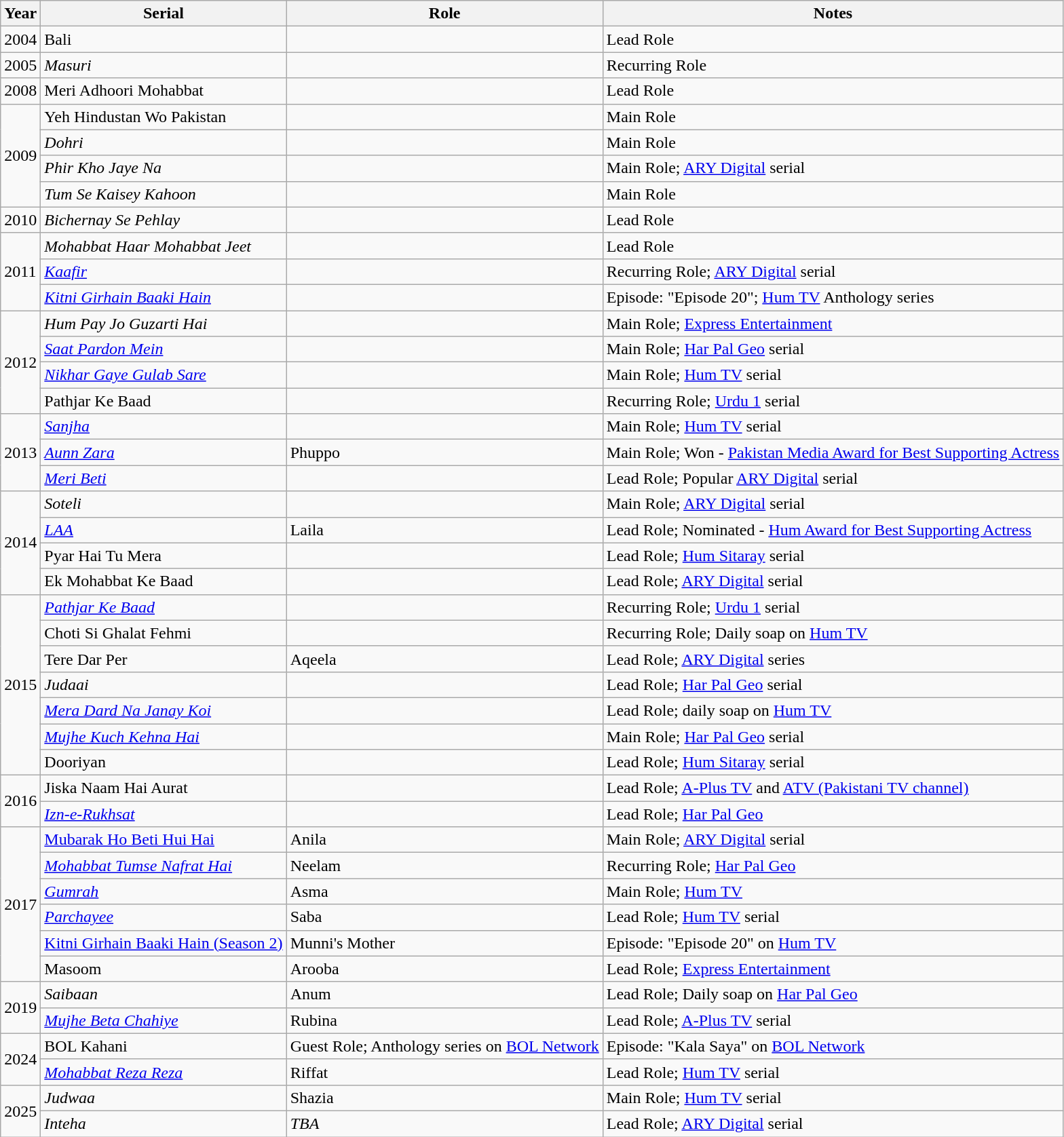<table class="wikitable">
<tr>
<th>Year</th>
<th>Serial</th>
<th>Role</th>
<th>Notes</th>
</tr>
<tr>
<td>2004</td>
<td>Bali</td>
<td></td>
<td>Lead Role</td>
</tr>
<tr>
<td>2005</td>
<td><em>Masuri</em></td>
<td></td>
<td>Recurring Role</td>
</tr>
<tr>
<td>2008</td>
<td>Meri Adhoori Mohabbat</td>
<td></td>
<td>Lead Role</td>
</tr>
<tr>
<td rowspan="4">2009</td>
<td>Yeh Hindustan Wo Pakistan</td>
<td></td>
<td>Main Role</td>
</tr>
<tr>
<td><em>Dohri</em></td>
<td></td>
<td>Main Role</td>
</tr>
<tr>
<td><em>Phir Kho Jaye Na</em></td>
<td></td>
<td>Main Role; <a href='#'>ARY Digital</a> serial</td>
</tr>
<tr>
<td><em>Tum Se Kaisey Kahoon</em></td>
<td></td>
<td>Main Role</td>
</tr>
<tr>
<td rowspan="1">2010</td>
<td><em>Bichernay Se Pehlay</em></td>
<td></td>
<td>Lead Role</td>
</tr>
<tr>
<td rowspan="3">2011</td>
<td><em>Mohabbat Haar Mohabbat Jeet</em></td>
<td></td>
<td>Lead Role</td>
</tr>
<tr>
<td><em><a href='#'>Kaafir</a></em></td>
<td></td>
<td>Recurring Role; <a href='#'>ARY Digital</a> serial</td>
</tr>
<tr>
<td><em><a href='#'>Kitni Girhain Baaki Hain</a></em></td>
<td></td>
<td>Episode: "Episode 20"; <a href='#'>Hum TV</a> Anthology series</td>
</tr>
<tr>
<td rowspan="4">2012</td>
<td><em>Hum Pay Jo Guzarti Hai</em></td>
<td></td>
<td>Main Role; <a href='#'>Express Entertainment</a></td>
</tr>
<tr>
<td><em><a href='#'>Saat Pardon Mein</a></em></td>
<td></td>
<td>Main Role; <a href='#'>Har Pal Geo</a> serial</td>
</tr>
<tr>
<td><em><a href='#'>Nikhar Gaye Gulab Sare</a></em></td>
<td></td>
<td>Main Role; <a href='#'>Hum TV</a> serial</td>
</tr>
<tr>
<td>Pathjar Ke Baad</td>
<td></td>
<td>Recurring Role; <a href='#'>Urdu 1</a> serial</td>
</tr>
<tr>
<td rowspan="3">2013</td>
<td><em><a href='#'>Sanjha</a></em></td>
<td></td>
<td>Main Role; <a href='#'>Hum TV</a> serial</td>
</tr>
<tr>
<td><em><a href='#'>Aunn Zara</a></em></td>
<td>Phuppo</td>
<td>Main Role; Won - <a href='#'>Pakistan Media Award for Best Supporting Actress</a></td>
</tr>
<tr>
<td><em><a href='#'>Meri Beti</a></em></td>
<td></td>
<td>Lead Role; Popular <a href='#'>ARY Digital</a> serial</td>
</tr>
<tr>
<td rowspan="4">2014</td>
<td><em>Soteli</em></td>
<td></td>
<td>Main Role; <a href='#'>ARY Digital</a> serial</td>
</tr>
<tr>
<td><em><a href='#'>LAA</a></em></td>
<td>Laila</td>
<td>Lead Role; Nominated - <a href='#'>Hum Award for Best Supporting Actress</a></td>
</tr>
<tr>
<td>Pyar Hai Tu Mera</td>
<td></td>
<td>Lead Role; <a href='#'>Hum Sitaray</a> serial</td>
</tr>
<tr>
<td>Ek Mohabbat Ke Baad</td>
<td></td>
<td>Lead Role; <a href='#'>ARY Digital</a> serial</td>
</tr>
<tr>
<td rowspan="7">2015</td>
<td><em><a href='#'>Pathjar Ke Baad</a></em></td>
<td></td>
<td>Recurring Role; <a href='#'>Urdu 1</a> serial</td>
</tr>
<tr>
<td>Choti Si Ghalat Fehmi</td>
<td></td>
<td>Recurring Role; Daily soap on <a href='#'>Hum TV</a></td>
</tr>
<tr>
<td>Tere Dar Per</td>
<td>Aqeela</td>
<td>Lead Role; <a href='#'>ARY Digital</a> series</td>
</tr>
<tr>
<td><em>Judaai</em></td>
<td></td>
<td>Lead Role; <a href='#'>Har Pal Geo</a> serial</td>
</tr>
<tr>
<td><em><a href='#'>Mera Dard Na Janay Koi</a></em></td>
<td></td>
<td>Lead Role; daily soap on <a href='#'>Hum TV</a></td>
</tr>
<tr>
<td><em><a href='#'>Mujhe Kuch Kehna Hai</a></em></td>
<td></td>
<td>Main Role; <a href='#'>Har Pal Geo</a> serial</td>
</tr>
<tr>
<td>Dooriyan</td>
<td></td>
<td>Lead Role; <a href='#'>Hum Sitaray</a> serial</td>
</tr>
<tr>
<td rowspan="2">2016</td>
<td>Jiska Naam Hai Aurat</td>
<td></td>
<td>Lead Role; <a href='#'>A-Plus TV</a> and <a href='#'>ATV (Pakistani TV channel)</a></td>
</tr>
<tr>
<td><em><a href='#'>Izn-e-Rukhsat</a></em></td>
<td></td>
<td>Lead Role; <a href='#'>Har Pal Geo</a></td>
</tr>
<tr>
<td rowspan="6">2017</td>
<td><a href='#'>Mubarak Ho Beti Hui Hai</a></td>
<td>Anila</td>
<td>Main Role; <a href='#'>ARY Digital</a> serial</td>
</tr>
<tr>
<td><em><a href='#'>Mohabbat Tumse Nafrat Hai</a></em></td>
<td>Neelam</td>
<td>Recurring Role; <a href='#'>Har Pal Geo</a></td>
</tr>
<tr>
<td><em><a href='#'>Gumrah</a></em></td>
<td>Asma</td>
<td>Main Role; <a href='#'>Hum TV</a></td>
</tr>
<tr>
<td><em><a href='#'>Parchayee</a></em></td>
<td>Saba</td>
<td>Lead Role; <a href='#'>Hum TV</a> serial</td>
</tr>
<tr>
<td><a href='#'>Kitni Girhain Baaki Hain (Season 2)</a></td>
<td>Munni's Mother</td>
<td>Episode: "Episode 20" on <a href='#'>Hum TV</a></td>
</tr>
<tr>
<td>Masoom</td>
<td>Arooba</td>
<td>Lead Role; <a href='#'>Express Entertainment</a></td>
</tr>
<tr>
<td rowspan="2">2019</td>
<td><em>Saibaan</em></td>
<td>Anum</td>
<td>Lead Role; Daily soap on <a href='#'>Har Pal Geo</a></td>
</tr>
<tr>
<td><em><a href='#'>Mujhe Beta Chahiye</a></em></td>
<td>Rubina</td>
<td>Lead Role; <a href='#'>A-Plus TV</a> serial</td>
</tr>
<tr>
<td rowspan="2">2024</td>
<td>BOL Kahani</td>
<td>Guest Role; Anthology series on <a href='#'>BOL Network</a></td>
<td>Episode: "Kala Saya" on <a href='#'>BOL Network</a></td>
</tr>
<tr>
<td {{><em><a href='#'>Mohabbat Reza Reza</a></em></td>
<td>Riffat</td>
<td>Lead Role; <a href='#'>Hum TV</a> serial</td>
</tr>
<tr>
<td rowspan="2">2025</td>
<td><em>Judwaa</em></td>
<td>Shazia</td>
<td>Main Role; <a href='#'>Hum TV</a> serial</td>
</tr>
<tr>
<td><em>Inteha</em></td>
<td><em>TBA</em></td>
<td>Lead Role; <a href='#'>ARY Digital</a> serial</td>
</tr>
</table>
